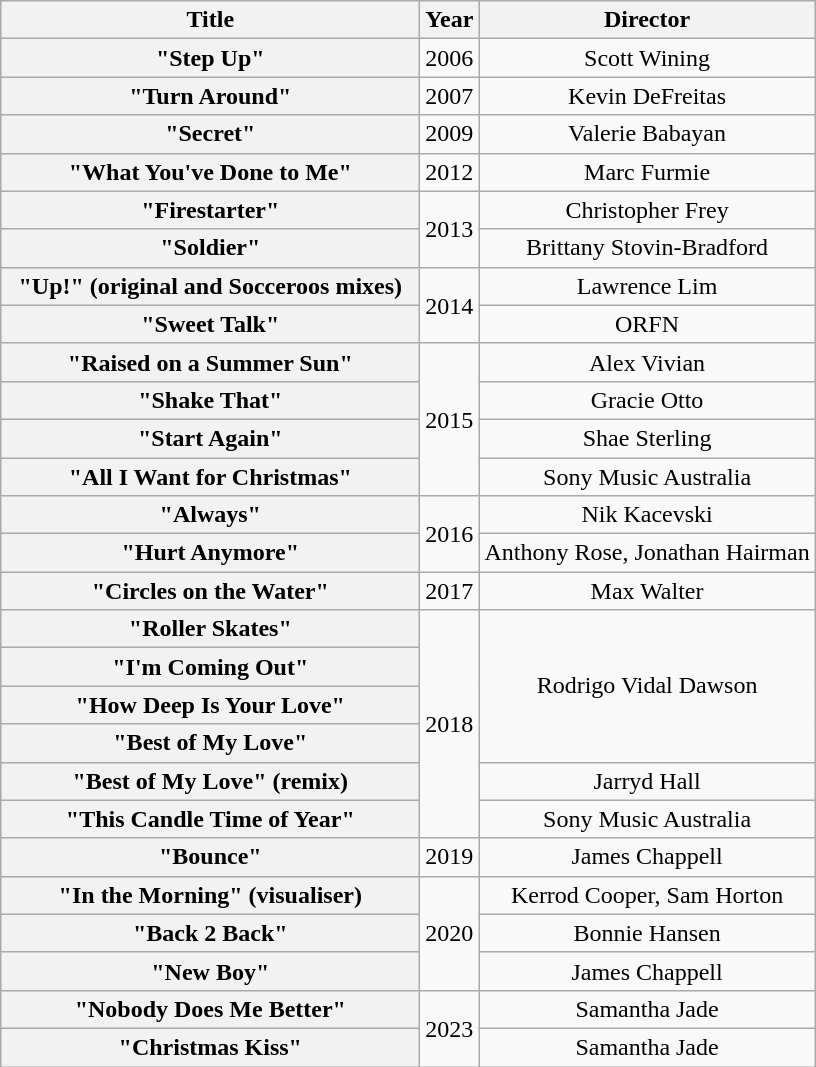<table class="wikitable plainrowheaders" style="text-align:center;">
<tr>
<th scope="col" style="width:17em;">Title</th>
<th scope="col">Year</th>
<th scope="col">Director</th>
</tr>
<tr>
<th scope="row">"Step Up"</th>
<td>2006</td>
<td>Scott Wining</td>
</tr>
<tr>
<th scope="row">"Turn Around"</th>
<td>2007</td>
<td>Kevin DeFreitas</td>
</tr>
<tr>
<th scope="row">"Secret"</th>
<td>2009</td>
<td>Valerie Babayan</td>
</tr>
<tr>
<th scope="row">"What You've Done to Me"</th>
<td>2012</td>
<td>Marc Furmie</td>
</tr>
<tr>
<th scope="row">"Firestarter"</th>
<td rowspan="2">2013</td>
<td>Christopher Frey</td>
</tr>
<tr>
<th scope="row">"Soldier"</th>
<td>Brittany Stovin-Bradford</td>
</tr>
<tr>
<th scope="row">"Up!" (original and Socceroos mixes)</th>
<td rowspan="2">2014</td>
<td>Lawrence Lim</td>
</tr>
<tr>
<th scope="row">"Sweet Talk"</th>
<td>ORFN</td>
</tr>
<tr>
<th scope="row">"Raised on a Summer Sun"<br></th>
<td rowspan="4">2015</td>
<td>Alex Vivian</td>
</tr>
<tr>
<th scope="row">"Shake That"<br></th>
<td>Gracie Otto</td>
</tr>
<tr>
<th scope="row">"Start Again"<br></th>
<td>Shae Sterling</td>
</tr>
<tr>
<th scope="row">"All I Want for Christmas"<br></th>
<td>Sony Music Australia</td>
</tr>
<tr>
<th scope="row">"Always"</th>
<td rowspan="2">2016</td>
<td>Nik Kacevski</td>
</tr>
<tr>
<th scope="row">"Hurt Anymore"<br></th>
<td>Anthony Rose, Jonathan Hairman</td>
</tr>
<tr>
<th scope="row">"Circles on the Water"</th>
<td>2017</td>
<td>Max Walter</td>
</tr>
<tr>
<th scope="row">"Roller Skates"</th>
<td rowspan="6">2018</td>
<td rowspan="4">Rodrigo Vidal Dawson</td>
</tr>
<tr>
<th scope="row">"I'm Coming Out"</th>
</tr>
<tr>
<th scope="row">"How Deep Is Your Love"</th>
</tr>
<tr>
<th scope="row">"Best of My Love"</th>
</tr>
<tr>
<th scope="row">"Best of My Love" (remix)</th>
<td>Jarryd Hall</td>
</tr>
<tr>
<th scope="row">"This Candle Time of Year"</th>
<td>Sony Music Australia</td>
</tr>
<tr>
<th scope="row">"Bounce"</th>
<td>2019</td>
<td>James Chappell</td>
</tr>
<tr>
<th scope="row">"In the Morning" (visualiser)</th>
<td rowspan="3">2020</td>
<td>Kerrod Cooper, Sam Horton</td>
</tr>
<tr>
<th scope="row">"Back 2 Back"</th>
<td>Bonnie Hansen</td>
</tr>
<tr>
<th scope="row">"New Boy"</th>
<td>James Chappell</td>
</tr>
<tr>
<th scope="row">"Nobody Does Me Better"</th>
<td rowspan="2">2023</td>
<td>Samantha Jade</td>
</tr>
<tr>
<th scope="row">"Christmas Kiss"</th>
<td>Samantha Jade</td>
</tr>
</table>
